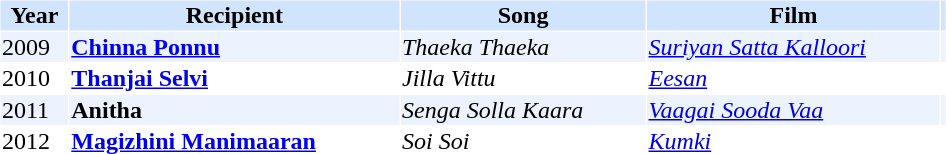<table cellspacing="1" cellpadding="1" border="0" style="width:50%;">
<tr style="background:#d1e4fd;">
<th>Year</th>
<th>Recipient</th>
<th>Song</th>
<th>Film</th>
<th></th>
</tr>
<tr style="background:#edf3fe;">
<td>2009</td>
<td><strong><a href='#'>Chinna Ponnu</a></strong></td>
<td><em>Thaeka Thaeka</em></td>
<td><em><a href='#'>Suriyan Satta Kalloori</a></em></td>
<td></td>
</tr>
<tr>
<td>2010</td>
<td><strong><a href='#'>Thanjai Selvi</a></strong></td>
<td><em>Jilla Vittu</em></td>
<td><em><a href='#'>Eesan</a></em></td>
<td></td>
</tr>
<tr style="background:#edf3fe;">
<td>2011</td>
<td><strong>Anitha</strong></td>
<td><em>Senga Solla Kaara</em></td>
<td><em><a href='#'>Vaagai Sooda Vaa</a></em></td>
<td></td>
</tr>
<tr>
<td>2012</td>
<td><strong><a href='#'>Magizhini Manimaaran</a></strong></td>
<td><em>Soi Soi</em></td>
<td><em><a href='#'>Kumki</a></em></td>
<td></td>
</tr>
</table>
